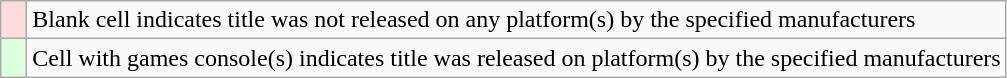<table class="wikitable">
<tr>
<th scope="row"  style="width:10px; background:#fdd;"></th>
<td>Blank cell indicates title was not released on any platform(s) by the specified manufacturers</td>
</tr>
<tr>
<th scope="row"  style="width:10px; background:#dfd;"></th>
<td>Cell with games console(s) indicates title was released on platform(s) by the specified manufacturers</td>
</tr>
</table>
